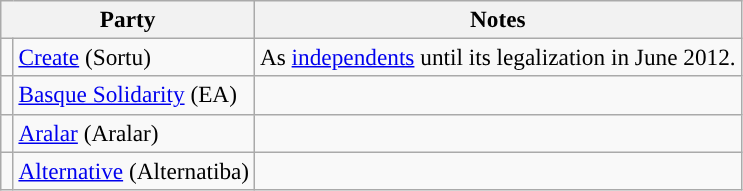<table class="wikitable" style="text-align:left; font-size:97%;">
<tr>
<th colspan="2">Party</th>
<th>Notes</th>
</tr>
<tr>
<td width="1"></td>
<td><a href='#'>Create</a> (Sortu)</td>
<td>As <a href='#'>independents</a> until its legalization in June 2012.</td>
</tr>
<tr>
<td></td>
<td><a href='#'>Basque Solidarity</a> (EA)</td>
<td></td>
</tr>
<tr>
<td></td>
<td><a href='#'>Aralar</a> (Aralar)</td>
<td></td>
</tr>
<tr>
<td></td>
<td><a href='#'>Alternative</a> (Alternatiba)</td>
<td></td>
</tr>
</table>
